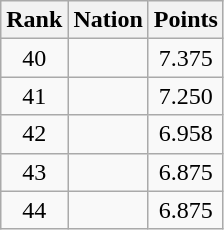<table class="wikitable" style="text-align: center;">
<tr>
<th>Rank</th>
<th>Nation</th>
<th>Points</th>
</tr>
<tr>
<td>40</td>
<td align=left></td>
<td>7.375</td>
</tr>
<tr>
<td>41</td>
<td align=left></td>
<td>7.250</td>
</tr>
<tr>
<td>42</td>
<td align=left><strong></strong></td>
<td>6.958</td>
</tr>
<tr>
<td>43</td>
<td align=left></td>
<td>6.875</td>
</tr>
<tr>
<td>44</td>
<td align=left></td>
<td>6.875</td>
</tr>
</table>
